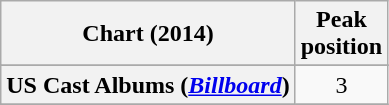<table class="wikitable sortable plainrowheaders">
<tr>
<th scope="col">Chart (2014)</th>
<th scope="col">Peak<br>position</th>
</tr>
<tr>
</tr>
<tr>
<th scope="row">US Cast Albums (<em><a href='#'>Billboard</a></em>)</th>
<td align=center>3</td>
</tr>
<tr>
</tr>
</table>
